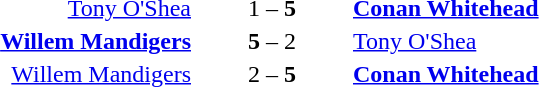<table style="text-align:center">
<tr>
<th width=223></th>
<th width=100></th>
<th width=223></th>
</tr>
<tr>
<td align=right><a href='#'>Tony O'Shea</a> </td>
<td>1 – <strong>5</strong></td>
<td align=left> <strong><a href='#'>Conan Whitehead</a></strong></td>
</tr>
<tr>
<td align=right><strong><a href='#'>Willem Mandigers</a></strong> </td>
<td><strong>5</strong> – 2</td>
<td align=left> <a href='#'>Tony O'Shea</a></td>
</tr>
<tr>
<td align=right><a href='#'>Willem Mandigers</a> </td>
<td>2 – <strong>5</strong></td>
<td align=left> <strong><a href='#'>Conan Whitehead</a></strong></td>
</tr>
</table>
